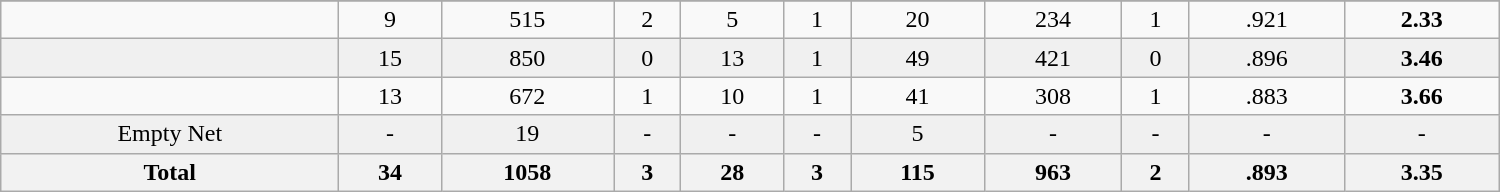<table class="wikitable sortable" width ="1000">
<tr align="center">
</tr>
<tr align="center">
<td></td>
<td>9</td>
<td>515</td>
<td>2</td>
<td>5</td>
<td>1</td>
<td>20</td>
<td>234</td>
<td>1</td>
<td>.921</td>
<td><strong>2.33</strong></td>
</tr>
<tr align="center" bgcolor="#f0f0f0">
<td></td>
<td>15</td>
<td>850</td>
<td>0</td>
<td>13</td>
<td>1</td>
<td>49</td>
<td>421</td>
<td>0</td>
<td>.896</td>
<td><strong>3.46</strong></td>
</tr>
<tr align="center" bgcolor="">
<td></td>
<td>13</td>
<td>672</td>
<td>1</td>
<td>10</td>
<td>1</td>
<td>41</td>
<td>308</td>
<td>1</td>
<td>.883</td>
<td><strong>3.66</strong></td>
</tr>
<tr align="center" bgcolor="#f0f0f0">
<td>Empty Net</td>
<td>-</td>
<td>19</td>
<td>-</td>
<td>-</td>
<td>-</td>
<td>5</td>
<td>-</td>
<td>-</td>
<td>-</td>
<td>-</td>
</tr>
<tr>
<th>Total</th>
<th>34</th>
<th>1058</th>
<th>3</th>
<th>28</th>
<th>3</th>
<th>115</th>
<th>963</th>
<th>2</th>
<th>.893</th>
<th>3.35</th>
</tr>
</table>
